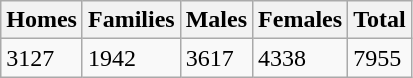<table class="wikitable">
<tr>
<th>Homes</th>
<th>Families</th>
<th>Males</th>
<th>Females</th>
<th>Total</th>
</tr>
<tr>
<td>3127</td>
<td>1942</td>
<td>3617</td>
<td>4338</td>
<td>7955</td>
</tr>
</table>
